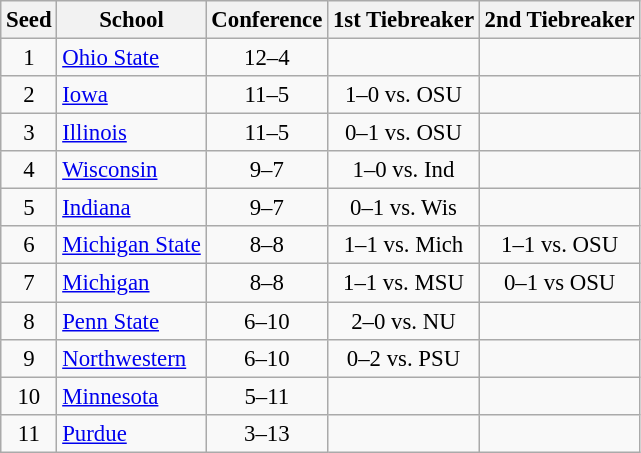<table class="wikitable" style="font-size: 95%; text-align:center;">
<tr>
<th>Seed</th>
<th>School</th>
<th>Conference</th>
<th>1st Tiebreaker</th>
<th>2nd Tiebreaker</th>
</tr>
<tr>
<td>1</td>
<td align=left><a href='#'>Ohio State</a></td>
<td>12–4</td>
<td></td>
<td></td>
</tr>
<tr>
<td>2</td>
<td align=left><a href='#'>Iowa</a></td>
<td>11–5</td>
<td>1–0 vs. OSU</td>
<td></td>
</tr>
<tr>
<td>3</td>
<td align=left><a href='#'>Illinois</a></td>
<td>11–5</td>
<td>0–1 vs. OSU</td>
<td></td>
</tr>
<tr>
<td>4</td>
<td align=left><a href='#'>Wisconsin</a></td>
<td>9–7</td>
<td>1–0 vs. Ind</td>
<td></td>
</tr>
<tr>
<td>5</td>
<td align=left><a href='#'>Indiana</a></td>
<td>9–7</td>
<td>0–1 vs. Wis</td>
<td></td>
</tr>
<tr>
<td>6</td>
<td align=left><a href='#'>Michigan State</a></td>
<td>8–8</td>
<td>1–1 vs. Mich</td>
<td>1–1 vs. OSU</td>
</tr>
<tr>
<td>7</td>
<td align=left><a href='#'>Michigan</a></td>
<td>8–8</td>
<td>1–1 vs. MSU</td>
<td>0–1 vs OSU</td>
</tr>
<tr>
<td>8</td>
<td align=left><a href='#'>Penn State</a></td>
<td>6–10</td>
<td>2–0 vs. NU</td>
<td></td>
</tr>
<tr>
<td>9</td>
<td align=left><a href='#'>Northwestern</a></td>
<td>6–10</td>
<td>0–2 vs. PSU</td>
<td></td>
</tr>
<tr>
<td>10</td>
<td align=left><a href='#'>Minnesota</a></td>
<td>5–11</td>
<td></td>
<td></td>
</tr>
<tr>
<td>11</td>
<td align=left><a href='#'>Purdue</a></td>
<td>3–13</td>
<td></td>
<td></td>
</tr>
</table>
